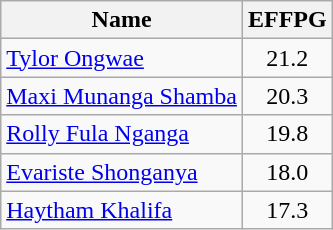<table class="wikitable">
<tr>
<th>Name</th>
<th>EFFPG</th>
</tr>
<tr>
<td> <a href='#'>Tylor Ongwae</a></td>
<td align=center>21.2</td>
</tr>
<tr>
<td> <a href='#'>Maxi Munanga Shamba</a></td>
<td align=center>20.3</td>
</tr>
<tr>
<td> <a href='#'>Rolly Fula Nganga</a></td>
<td align=center>19.8</td>
</tr>
<tr>
<td> <a href='#'>Evariste Shonganya</a></td>
<td align=center>18.0</td>
</tr>
<tr>
<td> <a href='#'>Haytham Khalifa</a></td>
<td align=center>17.3</td>
</tr>
</table>
